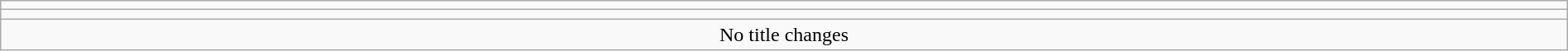<table class="wikitable" style="text-align:center; width:100%;">
<tr>
<td colspan=5></td>
</tr>
<tr>
<td colspan=5><strong></strong></td>
</tr>
<tr>
<td colspan="5">No title changes</td>
</tr>
</table>
